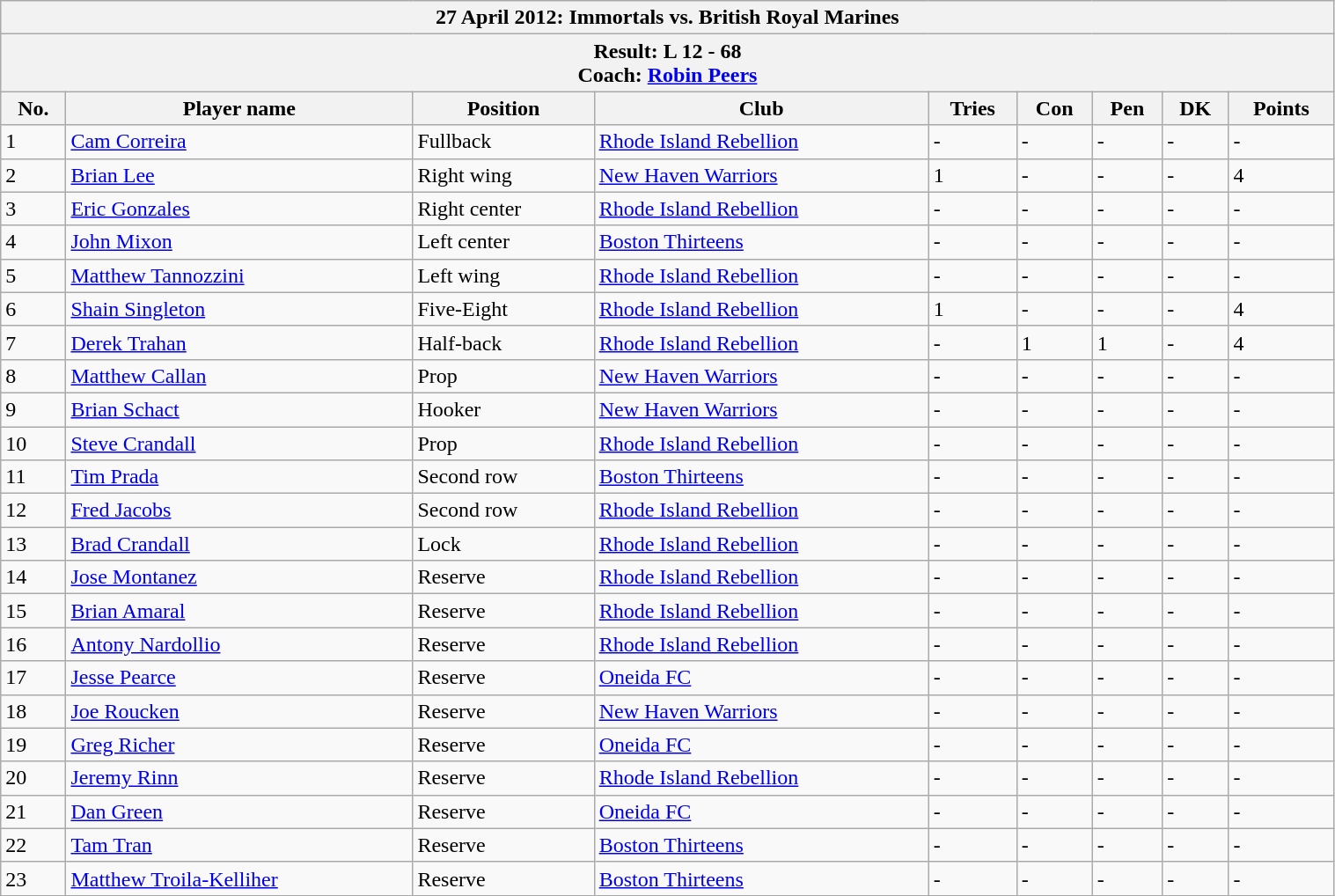<table class="wikitable collapsible collapsed plainrowheaders" style="width: 80%;">
<tr>
<th colspan=9>27 April 2012: Immortals vs. British Royal Marines</th>
</tr>
<tr>
<th colspan=9>Result: L 12 - 68<br>Coach: <a href='#'>Robin Peers</a></th>
</tr>
<tr>
<th scope="col">No.</th>
<th scope="col">Player name</th>
<th scope="col">Position</th>
<th scope="col">Club</th>
<th scope="col">Tries</th>
<th scope="col">Con</th>
<th scope="col">Pen</th>
<th scope="col">DK</th>
<th scope="col">Points</th>
</tr>
<tr>
<td>1</td>
<td><a href='#'>Cam Correira</a></td>
<td>Fullback</td>
<td><a href='#'>Rhode Island Rebellion</a></td>
<td>-</td>
<td>-</td>
<td>-</td>
<td>-</td>
<td>-</td>
</tr>
<tr>
<td>2</td>
<td><a href='#'>Brian Lee</a></td>
<td>Right wing</td>
<td><a href='#'>New Haven Warriors</a></td>
<td>1</td>
<td>-</td>
<td>-</td>
<td>-</td>
<td>4</td>
</tr>
<tr>
<td>3</td>
<td><a href='#'>Eric Gonzales</a></td>
<td>Right center</td>
<td><a href='#'>Rhode Island Rebellion</a></td>
<td>-</td>
<td>-</td>
<td>-</td>
<td>-</td>
<td>-</td>
</tr>
<tr>
<td>4</td>
<td><a href='#'>John Mixon</a></td>
<td>Left center</td>
<td><a href='#'>Boston Thirteens</a></td>
<td>-</td>
<td>-</td>
<td>-</td>
<td>-</td>
<td>-</td>
</tr>
<tr>
<td>5</td>
<td><a href='#'>Matthew Tannozzini</a></td>
<td>Left wing</td>
<td><a href='#'>Rhode Island Rebellion</a></td>
<td>-</td>
<td>-</td>
<td>-</td>
<td>-</td>
<td>-</td>
</tr>
<tr>
<td>6</td>
<td><a href='#'>Shain Singleton</a></td>
<td>Five-Eight</td>
<td><a href='#'>Rhode Island Rebellion</a></td>
<td>1</td>
<td>-</td>
<td>-</td>
<td>-</td>
<td>4</td>
</tr>
<tr>
<td>7</td>
<td><a href='#'>Derek Trahan</a></td>
<td>Half-back</td>
<td><a href='#'>Rhode Island Rebellion</a></td>
<td>-</td>
<td>1</td>
<td>1</td>
<td>-</td>
<td>4</td>
</tr>
<tr>
<td>8</td>
<td><a href='#'>Matthew Callan</a></td>
<td>Prop</td>
<td><a href='#'>New Haven Warriors</a></td>
<td>-</td>
<td>-</td>
<td>-</td>
<td>-</td>
<td>-</td>
</tr>
<tr>
<td>9</td>
<td><a href='#'>Brian Schact</a></td>
<td>Hooker</td>
<td><a href='#'>New Haven Warriors</a></td>
<td>-</td>
<td>-</td>
<td>-</td>
<td>-</td>
<td>-</td>
</tr>
<tr>
<td>10</td>
<td><a href='#'>Steve Crandall</a></td>
<td>Prop</td>
<td><a href='#'>Rhode Island Rebellion</a></td>
<td>-</td>
<td>-</td>
<td>-</td>
<td>-</td>
<td>-</td>
</tr>
<tr>
<td>11</td>
<td><a href='#'>Tim Prada</a></td>
<td>Second row</td>
<td><a href='#'>Boston Thirteens</a></td>
<td>-</td>
<td>-</td>
<td>-</td>
<td>-</td>
<td>-</td>
</tr>
<tr>
<td>12</td>
<td><a href='#'>Fred Jacobs</a></td>
<td>Second row</td>
<td><a href='#'>Rhode Island Rebellion</a></td>
<td>-</td>
<td>-</td>
<td>-</td>
<td>-</td>
<td>-</td>
</tr>
<tr>
<td>13</td>
<td><a href='#'>Brad Crandall</a></td>
<td>Lock</td>
<td><a href='#'>Rhode Island Rebellion</a></td>
<td>-</td>
<td>-</td>
<td>-</td>
<td>-</td>
<td>-</td>
</tr>
<tr>
<td>14</td>
<td><a href='#'>Jose Montanez</a></td>
<td>Reserve</td>
<td><a href='#'>Rhode Island Rebellion</a></td>
<td>-</td>
<td>-</td>
<td>-</td>
<td>-</td>
<td>-</td>
</tr>
<tr>
<td>15</td>
<td><a href='#'>Brian Amaral</a></td>
<td>Reserve</td>
<td><a href='#'>Rhode Island Rebellion</a></td>
<td>-</td>
<td>-</td>
<td>-</td>
<td>-</td>
<td>-</td>
</tr>
<tr>
<td>16</td>
<td><a href='#'>Antony Nardollio</a></td>
<td>Reserve</td>
<td><a href='#'>Rhode Island Rebellion</a></td>
<td>-</td>
<td>-</td>
<td>-</td>
<td>-</td>
<td>-</td>
</tr>
<tr>
<td>17</td>
<td><a href='#'>Jesse Pearce</a></td>
<td>Reserve</td>
<td><a href='#'>Oneida FC</a></td>
<td>-</td>
<td>-</td>
<td>-</td>
<td>-</td>
<td>-</td>
</tr>
<tr>
<td>18</td>
<td><a href='#'>Joe Roucken</a></td>
<td>Reserve</td>
<td><a href='#'>New Haven Warriors</a></td>
<td>-</td>
<td>-</td>
<td>-</td>
<td>-</td>
<td>-</td>
</tr>
<tr>
<td>19</td>
<td><a href='#'>Greg Richer</a></td>
<td>Reserve</td>
<td><a href='#'>Oneida FC</a></td>
<td>-</td>
<td>-</td>
<td>-</td>
<td>-</td>
<td>-</td>
</tr>
<tr>
<td>20</td>
<td><a href='#'>Jeremy Rinn</a></td>
<td>Reserve</td>
<td><a href='#'>Rhode Island Rebellion</a></td>
<td>-</td>
<td>-</td>
<td>-</td>
<td>-</td>
<td>-</td>
</tr>
<tr>
<td>21</td>
<td><a href='#'>Dan Green</a></td>
<td>Reserve</td>
<td><a href='#'>Oneida FC</a></td>
<td>-</td>
<td>-</td>
<td>-</td>
<td>-</td>
<td>-</td>
</tr>
<tr>
<td>22</td>
<td><a href='#'>Tam Tran</a></td>
<td>Reserve</td>
<td><a href='#'>Boston Thirteens</a></td>
<td>-</td>
<td>-</td>
<td>-</td>
<td>-</td>
<td>-</td>
</tr>
<tr>
<td>23</td>
<td><a href='#'>Matthew Troila-Kelliher</a></td>
<td>Reserve</td>
<td><a href='#'>Boston Thirteens</a></td>
<td>-</td>
<td>-</td>
<td>-</td>
<td>-</td>
<td>-</td>
</tr>
</table>
